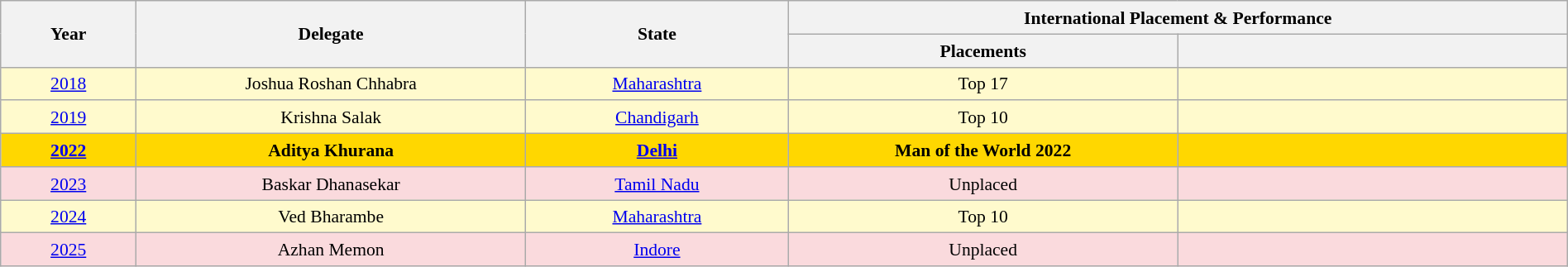<table class="wikitable" style="text-align:center; line-height:20px; font-size:90%; width:100%;">
<tr>
<th rowspan="2"  width=100px>Year</th>
<th rowspan="2"  width=300px>Delegate</th>
<th rowspan="2"  width=200px>State</th>
<th colspan="2"  width=100px>International Placement & Performance</th>
</tr>
<tr>
<th width=300px>Placements</th>
<th width=300px></th>
</tr>
<tr style="background-color:#FFFACD">
<td><a href='#'>2018</a></td>
<td>Joshua Roshan Chhabra</td>
<td><a href='#'>Maharashtra</a></td>
<td>Top 17</td>
<td style="background:;"></td>
</tr>
<tr style="background-color:#FFFACD">
<td><a href='#'>2019</a></td>
<td>Krishna Salak</td>
<td><a href='#'>Chandigarh</a></td>
<td>Top 10</td>
<td style="background:;"></td>
</tr>
<tr style="background-color:gold; font-weight: bold">
<td><a href='#'>2022</a></td>
<td>Aditya Khurana</td>
<td><a href='#'>Delhi</a></td>
<td>Man of the World 2022</td>
<td style="background:;"></td>
</tr>
<tr style="background:#FADADD;">
<td><a href='#'>2023</a></td>
<td>Baskar Dhanasekar</td>
<td><a href='#'>Tamil Nadu</a></td>
<td>Unplaced</td>
<td style="background:;"></td>
</tr>
<tr style="background-color:#FFFACD">
<td><a href='#'>2024</a></td>
<td>Ved Bharambe</td>
<td><a href='#'>Maharashtra</a></td>
<td>Top 10</td>
<td style="background:;"></td>
</tr>
<tr style="background:#FADADD;">
<td><a href='#'>2025</a></td>
<td>Azhan Memon</td>
<td><a href='#'>Indore</a></td>
<td>Unplaced</td>
<td style="background:;"></td>
</tr>
</table>
